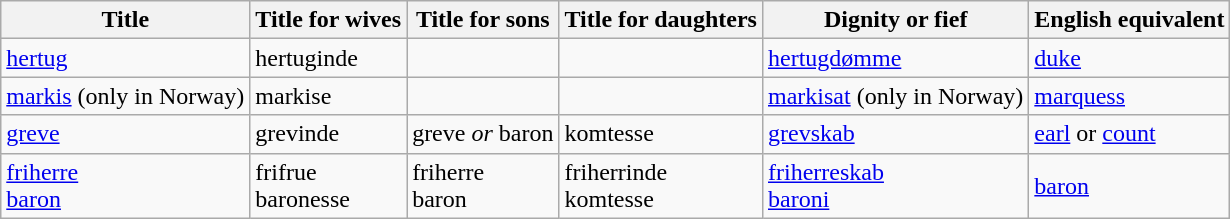<table class="wikitable">
<tr>
<th>Title</th>
<th>Title for wives</th>
<th>Title for sons</th>
<th>Title for daughters</th>
<th>Dignity or fief</th>
<th>English equivalent</th>
</tr>
<tr>
<td><a href='#'>hertug</a></td>
<td>hertuginde</td>
<td></td>
<td></td>
<td><a href='#'>hertugdømme</a></td>
<td><a href='#'>duke</a></td>
</tr>
<tr>
<td><a href='#'>markis</a> (only in Norway)</td>
<td>markise</td>
<td></td>
<td></td>
<td><a href='#'>markisat</a> (only in Norway)</td>
<td><a href='#'>marquess</a></td>
</tr>
<tr>
<td><a href='#'>greve</a></td>
<td>grevinde</td>
<td>greve <em>or</em> baron</td>
<td>komtesse</td>
<td><a href='#'>grevskab</a></td>
<td><a href='#'>earl</a> or <a href='#'>count</a></td>
</tr>
<tr>
<td><a href='#'>friherre</a><br><a href='#'>baron</a></td>
<td>frifrue<br>baronesse</td>
<td>friherre<br>baron</td>
<td>friherrinde<br>komtesse</td>
<td><a href='#'>friherreskab</a><br><a href='#'>baroni</a></td>
<td><a href='#'>baron</a></td>
</tr>
</table>
